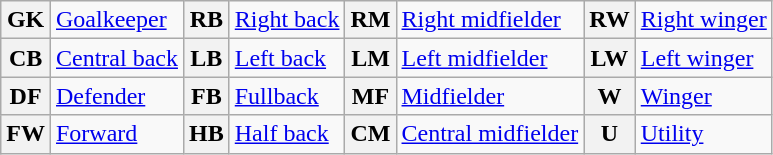<table class="wikitable">
<tr>
<th>GK</th>
<td><a href='#'>Goalkeeper</a></td>
<th>RB</th>
<td><a href='#'>Right back</a></td>
<th>RM</th>
<td><a href='#'>Right midfielder</a></td>
<th>RW</th>
<td><a href='#'>Right winger</a></td>
</tr>
<tr>
<th>CB</th>
<td><a href='#'>Central back</a></td>
<th>LB</th>
<td><a href='#'>Left back</a></td>
<th>LM</th>
<td><a href='#'>Left midfielder</a></td>
<th>LW</th>
<td><a href='#'>Left winger</a></td>
</tr>
<tr>
<th>DF</th>
<td><a href='#'>Defender</a></td>
<th>FB</th>
<td><a href='#'>Fullback</a></td>
<th>MF</th>
<td><a href='#'>Midfielder</a></td>
<th>W</th>
<td><a href='#'>Winger</a></td>
</tr>
<tr>
<th>FW</th>
<td><a href='#'>Forward</a></td>
<th>HB</th>
<td><a href='#'>Half back</a></td>
<th>CM</th>
<td><a href='#'>Central midfielder</a></td>
<th>U</th>
<td><a href='#'>Utility</a></td>
</tr>
</table>
